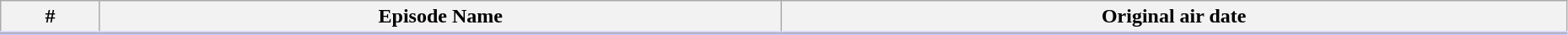<table class="wikitable"  style="width:98%; background:#fff;">
<tr style="border-bottom:3px solid #CCF">
<th>#</th>
<th>Episode Name</th>
<th>Original air date</th>
</tr>
<tr>
</tr>
</table>
